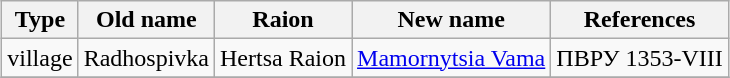<table class="wikitable sortable" style="margin:auto;">
<tr>
<th>Type</th>
<th>Old name</th>
<th>Raion</th>
<th>New name</th>
<th>References</th>
</tr>
<tr>
<td>village</td>
<td>Radhospivka</td>
<td>Hertsa Raion</td>
<td><a href='#'>Mamornytsia Vama</a></td>
<td>ПВРУ 1353-VIII</td>
</tr>
<tr>
</tr>
</table>
